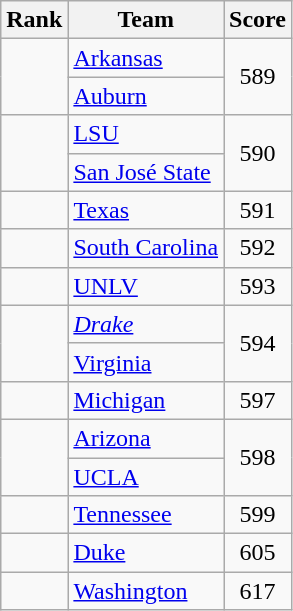<table class="wikitable sortable" style="text-align:center">
<tr>
<th dat-sort-type=number>Rank</th>
<th>Team</th>
<th>Score</th>
</tr>
<tr>
<td rowspan=2></td>
<td align=left><a href='#'>Arkansas</a></td>
<td rowspan=2>589</td>
</tr>
<tr>
<td align=left><a href='#'>Auburn</a></td>
</tr>
<tr>
<td rowspan=2></td>
<td align=left><a href='#'>LSU</a></td>
<td rowspan=2>590</td>
</tr>
<tr>
<td align=left><a href='#'>San José State</a></td>
</tr>
<tr>
<td></td>
<td align=left><a href='#'>Texas</a></td>
<td>591</td>
</tr>
<tr>
<td></td>
<td align=left><a href='#'>South Carolina</a></td>
<td>592</td>
</tr>
<tr>
<td></td>
<td align=left><a href='#'>UNLV</a></td>
<td>593</td>
</tr>
<tr>
<td rowspan=2></td>
<td align=left><em><a href='#'>Drake</a></em></td>
<td rowspan=2>594</td>
</tr>
<tr>
<td align=left><a href='#'>Virginia</a></td>
</tr>
<tr>
<td></td>
<td align=left><a href='#'>Michigan</a></td>
<td>597</td>
</tr>
<tr>
<td rowspan=2></td>
<td align=left><a href='#'>Arizona</a></td>
<td rowspan=2>598</td>
</tr>
<tr>
<td align=left><a href='#'>UCLA</a></td>
</tr>
<tr>
<td></td>
<td align=left><a href='#'>Tennessee</a></td>
<td>599</td>
</tr>
<tr>
<td></td>
<td align=left><a href='#'>Duke</a></td>
<td>605</td>
</tr>
<tr>
<td></td>
<td align=left><a href='#'>Washington</a></td>
<td>617</td>
</tr>
</table>
